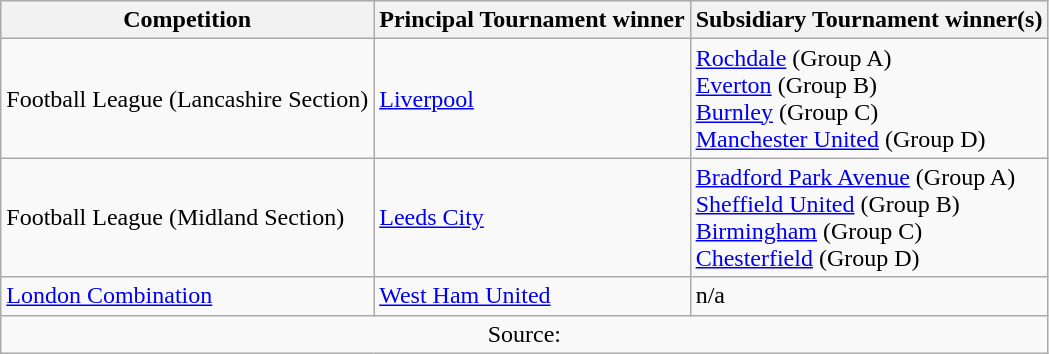<table class="wikitable">
<tr>
<th>Competition</th>
<th>Principal Tournament winner</th>
<th>Subsidiary Tournament winner(s)</th>
</tr>
<tr>
<td>Football League (Lancashire Section)</td>
<td><a href='#'>Liverpool</a></td>
<td><a href='#'>Rochdale</a> (Group A)<br><a href='#'>Everton</a> (Group B)<br><a href='#'>Burnley</a> (Group C)<br><a href='#'>Manchester United</a> (Group D)</td>
</tr>
<tr>
<td>Football League (Midland Section)</td>
<td><a href='#'>Leeds City</a></td>
<td><a href='#'>Bradford Park Avenue</a> (Group A)<br><a href='#'>Sheffield United</a> (Group B)<br><a href='#'>Birmingham</a> (Group C)<br><a href='#'>Chesterfield</a> (Group D)</td>
</tr>
<tr>
<td><a href='#'>London Combination</a></td>
<td><a href='#'>West Ham United</a></td>
<td>n/a</td>
</tr>
<tr>
<td colspan="3" style="text-align:center">Source:</td>
</tr>
</table>
